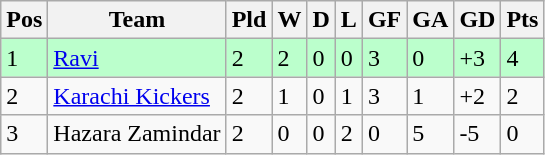<table class="wikitable">
<tr>
<th>Pos</th>
<th>Team</th>
<th>Pld</th>
<th>W</th>
<th>D</th>
<th>L</th>
<th>GF</th>
<th>GA</th>
<th>GD</th>
<th>Pts</th>
</tr>
<tr style="background:#bfc">
<td>1</td>
<td><a href='#'>Ravi</a></td>
<td>2</td>
<td>2</td>
<td>0</td>
<td>0</td>
<td>3</td>
<td>0</td>
<td>+3</td>
<td>4</td>
</tr>
<tr>
<td>2</td>
<td><a href='#'>Karachi Kickers</a></td>
<td>2</td>
<td>1</td>
<td>0</td>
<td>1</td>
<td>3</td>
<td>1</td>
<td>+2</td>
<td>2</td>
</tr>
<tr>
<td>3</td>
<td>Hazara Zamindar</td>
<td>2</td>
<td>0</td>
<td>0</td>
<td>2</td>
<td>0</td>
<td>5</td>
<td>-5</td>
<td>0</td>
</tr>
</table>
